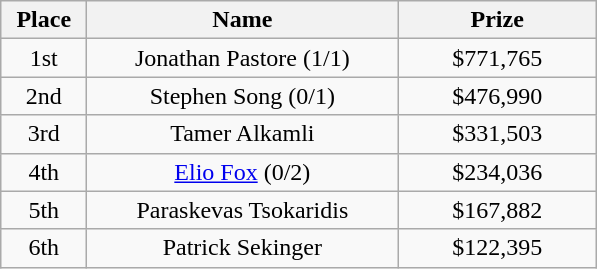<table class="wikitable">
<tr>
<th width="50">Place</th>
<th width="200">Name</th>
<th width="125">Prize</th>
</tr>
<tr>
<td align = "center">1st</td>
<td align = "center"> Jonathan Pastore (1/1)</td>
<td align = "center">$771,765</td>
</tr>
<tr>
<td align = "center">2nd</td>
<td align = "center"> Stephen Song (0/1)</td>
<td align = "center">$476,990</td>
</tr>
<tr>
<td align = "center">3rd</td>
<td align = "center"> Tamer Alkamli</td>
<td align = "center">$331,503</td>
</tr>
<tr>
<td align = "center">4th</td>
<td align = "center"> <a href='#'>Elio Fox</a> (0/2)</td>
<td align = "center">$234,036</td>
</tr>
<tr>
<td align = "center">5th</td>
<td align = "center"> Paraskevas Tsokaridis</td>
<td align = "center">$167,882</td>
</tr>
<tr>
<td align = "center">6th</td>
<td align = "center"> Patrick Sekinger</td>
<td align = "center">$122,395</td>
</tr>
</table>
